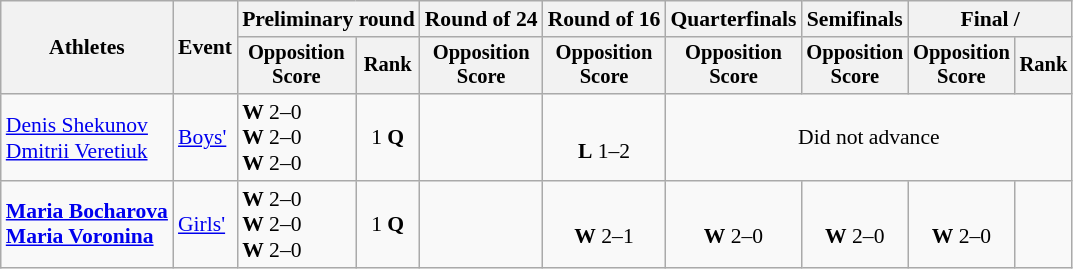<table class=wikitable style="text-align:center;font-size:90%">
<tr>
<th rowspan=2>Athletes</th>
<th rowspan=2>Event</th>
<th colspan=2>Preliminary round</th>
<th>Round of 24</th>
<th>Round of 16</th>
<th>Quarterfinals</th>
<th>Semifinals</th>
<th colspan=2>Final / </th>
</tr>
<tr style="font-size:95%">
<th>Opposition<br>Score</th>
<th>Rank</th>
<th>Opposition<br>Score</th>
<th>Opposition<br>Score</th>
<th>Opposition<br>Score</th>
<th>Opposition<br>Score</th>
<th>Opposition<br>Score</th>
<th>Rank</th>
</tr>
<tr>
<td align=left><a href='#'>Denis Shekunov</a><br><a href='#'>Dmitrii Veretiuk</a></td>
<td align=left><a href='#'>Boys'</a></td>
<td align=left> <strong>W</strong> 2–0<br> <strong>W</strong> 2–0<br> <strong>W</strong> 2–0</td>
<td>1 <strong>Q</strong></td>
<td></td>
<td><br><strong>L</strong> 1–2</td>
<td colspan=4>Did not advance</td>
</tr>
<tr>
<td align=left><strong><a href='#'>Maria Bocharova</a><br><a href='#'>Maria Voronina</a></strong></td>
<td align=left><a href='#'>Girls'</a></td>
<td align=left> <strong>W</strong> 2–0<br> <strong>W</strong> 2–0<br> <strong>W</strong> 2–0</td>
<td>1 <strong>Q</strong></td>
<td></td>
<td><br><strong>W</strong> 2–1</td>
<td><br><strong>W</strong> 2–0</td>
<td><br><strong>W</strong> 2–0</td>
<td><br><strong>W</strong> 2–0</td>
<td></td>
</tr>
</table>
